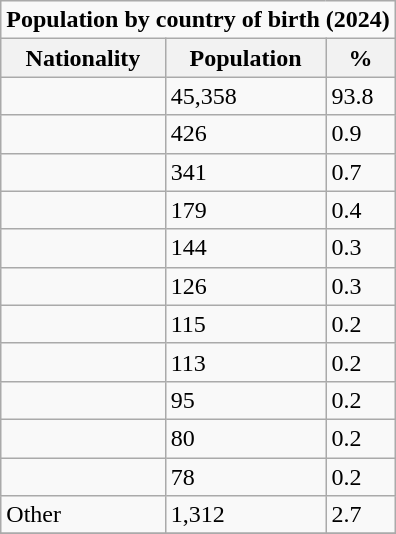<table class="wikitable" style="float:right;">
<tr>
<td colspan="3"><strong>Population by country of birth (2024)</strong></td>
</tr>
<tr \>
<th>Nationality</th>
<th>Population</th>
<th>%</th>
</tr>
<tr>
<td></td>
<td>45,358</td>
<td>93.8</td>
</tr>
<tr>
<td></td>
<td>426</td>
<td>0.9</td>
</tr>
<tr>
<td></td>
<td>341</td>
<td>0.7</td>
</tr>
<tr>
<td></td>
<td>179</td>
<td>0.4</td>
</tr>
<tr>
<td></td>
<td>144</td>
<td>0.3</td>
</tr>
<tr>
<td></td>
<td>126</td>
<td>0.3</td>
</tr>
<tr>
<td></td>
<td>115</td>
<td>0.2</td>
</tr>
<tr>
<td></td>
<td>113</td>
<td>0.2</td>
</tr>
<tr>
<td></td>
<td>95</td>
<td>0.2</td>
</tr>
<tr>
<td></td>
<td>80</td>
<td>0.2</td>
</tr>
<tr>
<td></td>
<td>78</td>
<td>0.2</td>
</tr>
<tr>
<td>Other</td>
<td>1,312</td>
<td>2.7</td>
</tr>
<tr>
</tr>
</table>
